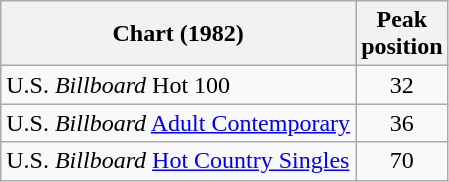<table class="wikitable">
<tr>
<th>Chart (1982)</th>
<th>Peak<br>position</th>
</tr>
<tr>
<td>U.S. <em>Billboard</em> Hot 100</td>
<td align="center">32</td>
</tr>
<tr>
<td>U.S. <em>Billboard</em> <a href='#'>Adult Contemporary</a></td>
<td align="center">36</td>
</tr>
<tr>
<td>U.S. <em>Billboard</em> <a href='#'>Hot Country Singles</a></td>
<td align="center">70</td>
</tr>
</table>
